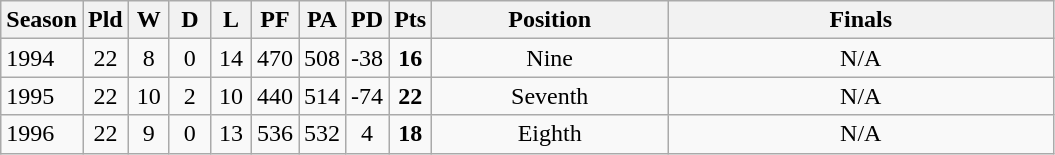<table class="wikitable" style="text-align:center;">
<tr>
<th width=30>Season</th>
<th width=20 abbr="Played">Pld</th>
<th width=20 abbr="Won">W</th>
<th width=20 abbr="Drawn">D</th>
<th width=20 abbr="Lost">L</th>
<th width=20 abbr="Points for">PF</th>
<th width=20 abbr="Points against">PA</th>
<th width=20 abbr="Points difference">PD</th>
<th width=20 abbr="Points">Pts</th>
<th width=150>Position</th>
<th width=250>Finals</th>
</tr>
<tr>
<td style="text-align:left;">1994</td>
<td>22</td>
<td>8</td>
<td>0</td>
<td>14</td>
<td>470</td>
<td>508</td>
<td>-38</td>
<td><strong>16</strong></td>
<td>Nine</td>
<td>N/A</td>
</tr>
<tr>
<td style="text-align:left;">1995</td>
<td>22</td>
<td>10</td>
<td>2</td>
<td>10</td>
<td>440</td>
<td>514</td>
<td>-74</td>
<td><strong>22</strong></td>
<td>Seventh</td>
<td>N/A</td>
</tr>
<tr>
<td style="text-align:left;">1996</td>
<td>22</td>
<td>9</td>
<td>0</td>
<td>13</td>
<td>536</td>
<td>532</td>
<td>4</td>
<td><strong>18</strong></td>
<td>Eighth</td>
<td>N/A</td>
</tr>
</table>
